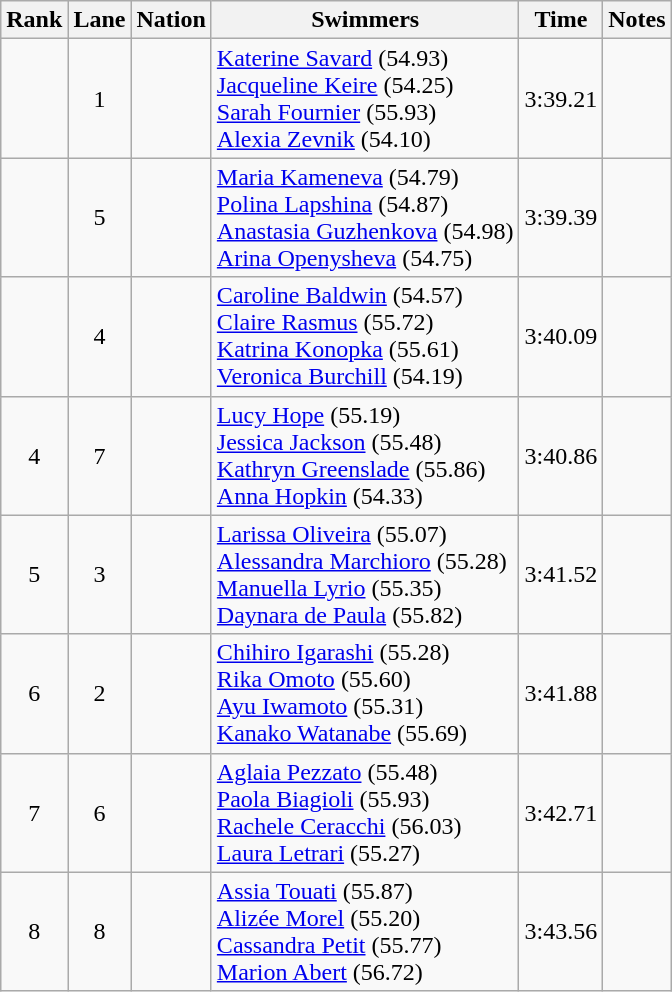<table class="wikitable sortable" style="text-align:center">
<tr>
<th>Rank</th>
<th>Lane</th>
<th>Nation</th>
<th>Swimmers</th>
<th>Time</th>
<th>Notes</th>
</tr>
<tr>
<td></td>
<td>1</td>
<td align="left"></td>
<td align=left><a href='#'>Katerine Savard</a> (54.93)<br><a href='#'>Jacqueline Keire</a> (54.25)<br><a href='#'>Sarah Fournier</a> (55.93)<br><a href='#'>Alexia Zevnik</a> (54.10)</td>
<td>3:39.21</td>
<td></td>
</tr>
<tr>
<td></td>
<td>5</td>
<td align=left></td>
<td align=left><a href='#'>Maria Kameneva</a> (54.79)<br><a href='#'>Polina Lapshina</a> (54.87)<br><a href='#'>Anastasia Guzhenkova</a> (54.98)<br><a href='#'>Arina Openysheva</a> (54.75)</td>
<td>3:39.39</td>
<td></td>
</tr>
<tr>
<td></td>
<td>4</td>
<td align=left></td>
<td align=left><a href='#'>Caroline Baldwin</a> (54.57)<br><a href='#'>Claire Rasmus</a> (55.72)<br><a href='#'>Katrina Konopka</a> (55.61)<br><a href='#'>Veronica Burchill</a> (54.19)<br></td>
<td>3:40.09</td>
<td></td>
</tr>
<tr>
<td>4</td>
<td>7</td>
<td align=left></td>
<td align=left><a href='#'>Lucy Hope</a> (55.19)<br><a href='#'>Jessica Jackson</a> (55.48)<br><a href='#'>Kathryn Greenslade</a> (55.86)<br><a href='#'>Anna Hopkin</a> (54.33)</td>
<td>3:40.86</td>
<td></td>
</tr>
<tr>
<td>5</td>
<td>3</td>
<td align=left></td>
<td align=left><a href='#'>Larissa Oliveira</a> (55.07)<br><a href='#'>Alessandra Marchioro</a> (55.28)<br><a href='#'>Manuella Lyrio</a> (55.35)<br><a href='#'>Daynara de Paula</a> (55.82)</td>
<td>3:41.52</td>
<td></td>
</tr>
<tr>
<td>6</td>
<td>2</td>
<td align=left></td>
<td align=left><a href='#'>Chihiro Igarashi</a> (55.28)<br><a href='#'>Rika Omoto</a> (55.60)<br><a href='#'>Ayu Iwamoto</a> (55.31)<br><a href='#'>Kanako Watanabe</a> (55.69)</td>
<td>3:41.88</td>
<td></td>
</tr>
<tr>
<td>7</td>
<td>6</td>
<td align=left></td>
<td align=left><a href='#'>Aglaia Pezzato</a> (55.48)<br><a href='#'>Paola Biagioli</a> (55.93)<br><a href='#'>Rachele Ceracchi</a> (56.03)<br><a href='#'>Laura Letrari</a> (55.27)</td>
<td>3:42.71</td>
<td></td>
</tr>
<tr>
<td>8</td>
<td>8</td>
<td align=left></td>
<td align=left><a href='#'>Assia Touati</a> (55.87)<br><a href='#'>Alizée Morel</a> (55.20)<br><a href='#'>Cassandra Petit</a> (55.77)<br> <a href='#'>Marion Abert</a> (56.72)</td>
<td>3:43.56</td>
<td></td>
</tr>
</table>
